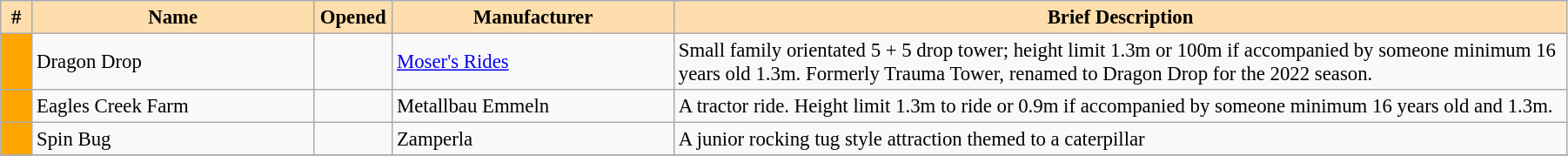<table class="wikitable" width=95% border=1 style="font-size: 95%">
<tr>
<th style="background:#ffdead" width=2%>#</th>
<th style="background:#ffdead" width=18%>Name</th>
<th style="background:#ffdead" width=5%>Opened</th>
<th style="background:#ffdead" width=18%>Manufacturer</th>
<th style="background:#ffdead" width=70%>Brief Description</th>
</tr>
<tr>
<td bgcolor="#FFA500" height="10px"></td>
<td>Dragon Drop</td>
<td></td>
<td><a href='#'>Moser's Rides</a></td>
<td>Small family orientated 5 + 5 drop tower; height limit 1.3m or 100m if accompanied by someone minimum 16 years old 1.3m. Formerly Trauma Tower, renamed to Dragon Drop for the 2022 season.</td>
</tr>
<tr>
<td bgcolor="#FFA500" height="10px"></td>
<td>Eagles Creek Farm</td>
<td></td>
<td>Metallbau Emmeln</td>
<td>A tractor ride. Height limit 1.3m to ride or 0.9m if accompanied by someone minimum 16 years old and 1.3m.</td>
</tr>
<tr>
<td bgcolor="#FFA500" height="10px"></td>
<td>Spin Bug</td>
<td></td>
<td>Zamperla</td>
<td>A junior rocking tug style attraction themed to a caterpillar</td>
</tr>
<tr>
</tr>
</table>
